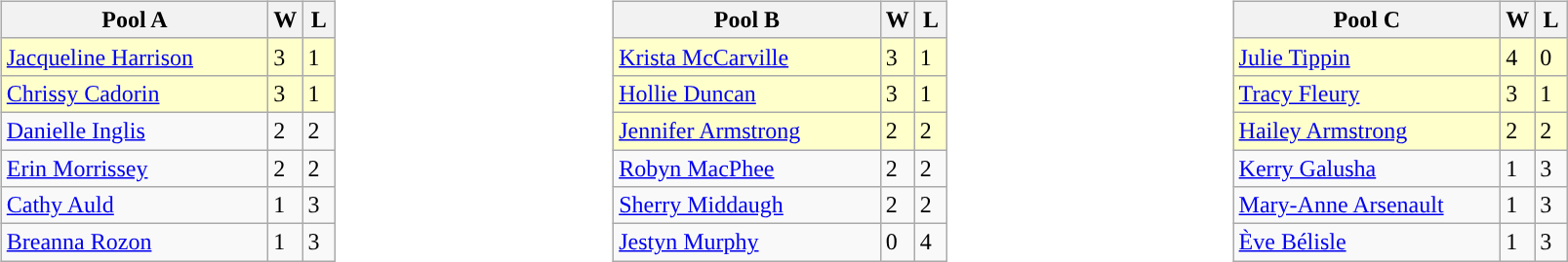<table>
<tr>
<td valign=top width=10%><br><table class=wikitable>
<tr>
<th width=175>Pool A</th>
<th width=15>W</th>
<th width=15>L</th>
</tr>
<tr style="background:#ffffcc;">
<td> <a href='#'>Jacqueline Harrison</a></td>
<td>3</td>
<td>1</td>
</tr>
<tr style="background:#ffffcc;">
<td> <a href='#'>Chrissy Cadorin</a></td>
<td>3</td>
<td>1</td>
</tr>
<tr>
<td> <a href='#'>Danielle Inglis</a></td>
<td>2</td>
<td>2</td>
</tr>
<tr>
<td> <a href='#'>Erin Morrissey</a></td>
<td>2</td>
<td>2</td>
</tr>
<tr>
<td> <a href='#'>Cathy Auld</a></td>
<td>1</td>
<td>3</td>
</tr>
<tr>
<td> <a href='#'>Breanna Rozon</a></td>
<td>1</td>
<td>3</td>
</tr>
</table>
</td>
<td valign=top width=10%><br><table class=wikitable>
<tr>
<th width=175>Pool B</th>
<th width=15>W</th>
<th width=15>L</th>
</tr>
<tr style="background:#ffffcc;">
<td> <a href='#'>Krista McCarville</a></td>
<td>3</td>
<td>1</td>
</tr>
<tr style="background:#ffffcc;">
<td> <a href='#'>Hollie Duncan</a></td>
<td>3</td>
<td>1</td>
</tr>
<tr style="background:#ffffcc;">
<td> <a href='#'>Jennifer Armstrong</a></td>
<td>2</td>
<td>2</td>
</tr>
<tr>
<td> <a href='#'>Robyn MacPhee</a></td>
<td>2</td>
<td>2</td>
</tr>
<tr>
<td> <a href='#'>Sherry Middaugh</a></td>
<td>2</td>
<td>2</td>
</tr>
<tr>
<td> <a href='#'>Jestyn Murphy</a></td>
<td>0</td>
<td>4</td>
</tr>
</table>
</td>
<td valign=top width=10%><br><table class=wikitable>
<tr>
<th width=175>Pool C</th>
<th width=15>W</th>
<th width=15>L</th>
</tr>
<tr style="background:#ffffcc;">
<td> <a href='#'>Julie Tippin</a></td>
<td>4</td>
<td>0</td>
</tr>
<tr style="background:#ffffcc;">
<td> <a href='#'>Tracy Fleury</a></td>
<td>3</td>
<td>1</td>
</tr>
<tr style="background:#ffffcc;">
<td> <a href='#'>Hailey Armstrong</a></td>
<td>2</td>
<td>2</td>
</tr>
<tr>
<td> <a href='#'>Kerry Galusha</a></td>
<td>1</td>
<td>3</td>
</tr>
<tr>
<td> <a href='#'>Mary-Anne Arsenault</a></td>
<td>1</td>
<td>3</td>
</tr>
<tr>
<td> <a href='#'>Ève Bélisle</a></td>
<td>1</td>
<td>3</td>
</tr>
</table>
</td>
</tr>
</table>
